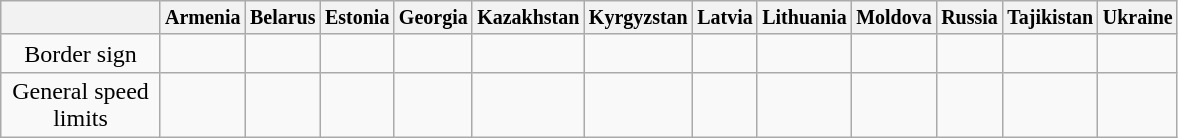<table class="wikitable" style="text-align:center;">
<tr style="font-size:smaller;">
<th width="100"></th>
<th>Armenia</th>
<th>Belarus</th>
<th>Estonia</th>
<th>Georgia</th>
<th>Kazakhstan</th>
<th>Kyrgyzstan</th>
<th>Latvia</th>
<th>Lithuania</th>
<th>Moldova</th>
<th>Russia</th>
<th>Tajikistan</th>
<th>Ukraine</th>
</tr>
<tr>
<td>Border sign</td>
<td></td>
<td><br></td>
<td></td>
<td></td>
<td></td>
<td></td>
<td></td>
<td></td>
<td></td>
<td></td>
<td></td>
<td></td>
</tr>
<tr>
<td>General speed limits</td>
<td></td>
<td></td>
<td></td>
<td></td>
<td></td>
<td></td>
<td></td>
<td></td>
<td></td>
<td></td>
<td></td>
<td></td>
</tr>
</table>
